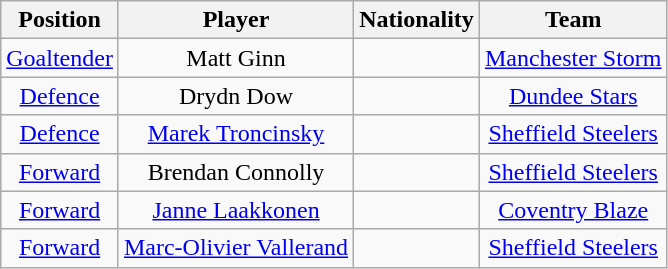<table class="wikitable">
<tr>
<th>Position</th>
<th>Player</th>
<th>Nationality</th>
<th>Team</th>
</tr>
<tr align="center">
<td><a href='#'>Goaltender</a></td>
<td>Matt Ginn</td>
<td></td>
<td><a href='#'>Manchester Storm</a></td>
</tr>
<tr align="center">
<td><a href='#'>Defence</a></td>
<td>Drydn Dow</td>
<td></td>
<td><a href='#'>Dundee Stars</a></td>
</tr>
<tr align="center">
<td><a href='#'>Defence</a></td>
<td><a href='#'>Marek Troncinsky</a></td>
<td></td>
<td><a href='#'>Sheffield Steelers</a></td>
</tr>
<tr align="center">
<td><a href='#'>Forward</a></td>
<td>Brendan Connolly</td>
<td></td>
<td><a href='#'>Sheffield Steelers</a></td>
</tr>
<tr align="center">
<td><a href='#'>Forward</a></td>
<td><a href='#'>Janne Laakkonen</a></td>
<td></td>
<td><a href='#'>Coventry Blaze</a></td>
</tr>
<tr align="center">
<td><a href='#'>Forward</a></td>
<td><a href='#'>Marc-Olivier Vallerand</a></td>
<td></td>
<td><a href='#'>Sheffield Steelers</a></td>
</tr>
</table>
